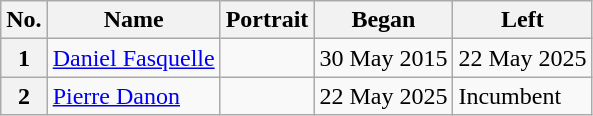<table class="wikitable">
<tr>
<th>No.</th>
<th>Name</th>
<th>Portrait</th>
<th>Began</th>
<th>Left</th>
</tr>
<tr>
<th>1</th>
<td><a href='#'>Daniel Fasquelle</a></td>
<td></td>
<td>30 May 2015</td>
<td>22 May 2025</td>
</tr>
<tr>
<th>2</th>
<td><a href='#'>Pierre Danon</a></td>
<td></td>
<td>22 May 2025</td>
<td>Incumbent</td>
</tr>
</table>
